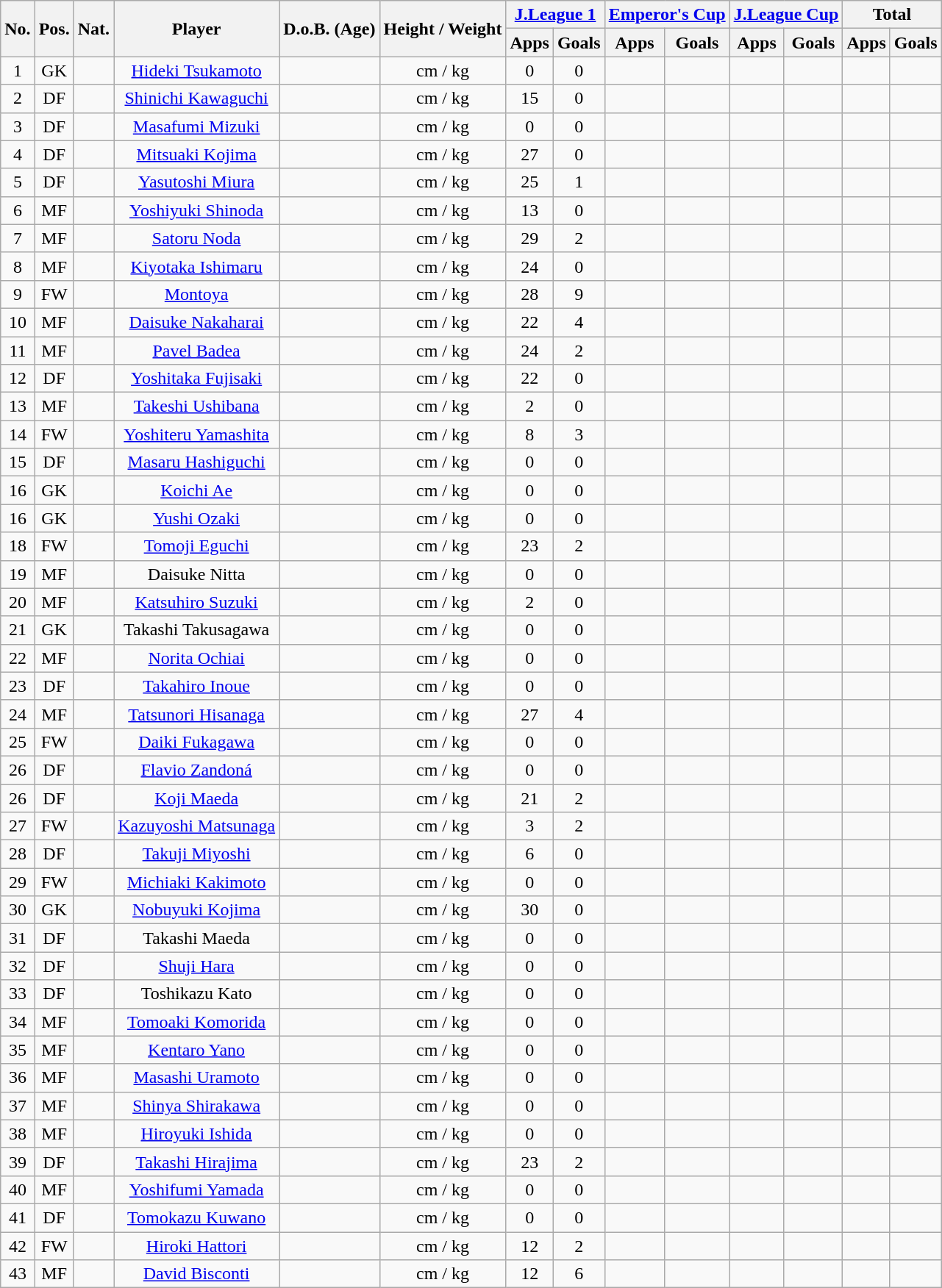<table class="wikitable" style="text-align:center;">
<tr>
<th rowspan="2">No.</th>
<th rowspan="2">Pos.</th>
<th rowspan="2">Nat.</th>
<th rowspan="2">Player</th>
<th rowspan="2">D.o.B. (Age)</th>
<th rowspan="2">Height / Weight</th>
<th colspan="2"><a href='#'>J.League 1</a></th>
<th colspan="2"><a href='#'>Emperor's Cup</a></th>
<th colspan="2"><a href='#'>J.League Cup</a></th>
<th colspan="2">Total</th>
</tr>
<tr>
<th>Apps</th>
<th>Goals</th>
<th>Apps</th>
<th>Goals</th>
<th>Apps</th>
<th>Goals</th>
<th>Apps</th>
<th>Goals</th>
</tr>
<tr>
<td>1</td>
<td>GK</td>
<td></td>
<td><a href='#'>Hideki Tsukamoto</a></td>
<td></td>
<td>cm / kg</td>
<td>0</td>
<td>0</td>
<td></td>
<td></td>
<td></td>
<td></td>
<td></td>
<td></td>
</tr>
<tr>
<td>2</td>
<td>DF</td>
<td></td>
<td><a href='#'>Shinichi Kawaguchi</a></td>
<td></td>
<td>cm / kg</td>
<td>15</td>
<td>0</td>
<td></td>
<td></td>
<td></td>
<td></td>
<td></td>
<td></td>
</tr>
<tr>
<td>3</td>
<td>DF</td>
<td></td>
<td><a href='#'>Masafumi Mizuki</a></td>
<td></td>
<td>cm / kg</td>
<td>0</td>
<td>0</td>
<td></td>
<td></td>
<td></td>
<td></td>
<td></td>
<td></td>
</tr>
<tr>
<td>4</td>
<td>DF</td>
<td></td>
<td><a href='#'>Mitsuaki Kojima</a></td>
<td></td>
<td>cm / kg</td>
<td>27</td>
<td>0</td>
<td></td>
<td></td>
<td></td>
<td></td>
<td></td>
<td></td>
</tr>
<tr>
<td>5</td>
<td>DF</td>
<td></td>
<td><a href='#'>Yasutoshi Miura</a></td>
<td></td>
<td>cm / kg</td>
<td>25</td>
<td>1</td>
<td></td>
<td></td>
<td></td>
<td></td>
<td></td>
<td></td>
</tr>
<tr>
<td>6</td>
<td>MF</td>
<td></td>
<td><a href='#'>Yoshiyuki Shinoda</a></td>
<td></td>
<td>cm / kg</td>
<td>13</td>
<td>0</td>
<td></td>
<td></td>
<td></td>
<td></td>
<td></td>
<td></td>
</tr>
<tr>
<td>7</td>
<td>MF</td>
<td></td>
<td><a href='#'>Satoru Noda</a></td>
<td></td>
<td>cm / kg</td>
<td>29</td>
<td>2</td>
<td></td>
<td></td>
<td></td>
<td></td>
<td></td>
<td></td>
</tr>
<tr>
<td>8</td>
<td>MF</td>
<td></td>
<td><a href='#'>Kiyotaka Ishimaru</a></td>
<td></td>
<td>cm / kg</td>
<td>24</td>
<td>0</td>
<td></td>
<td></td>
<td></td>
<td></td>
<td></td>
<td></td>
</tr>
<tr>
<td>9</td>
<td>FW</td>
<td></td>
<td><a href='#'>Montoya</a></td>
<td></td>
<td>cm / kg</td>
<td>28</td>
<td>9</td>
<td></td>
<td></td>
<td></td>
<td></td>
<td></td>
<td></td>
</tr>
<tr>
<td>10</td>
<td>MF</td>
<td></td>
<td><a href='#'>Daisuke Nakaharai</a></td>
<td></td>
<td>cm / kg</td>
<td>22</td>
<td>4</td>
<td></td>
<td></td>
<td></td>
<td></td>
<td></td>
<td></td>
</tr>
<tr>
<td>11</td>
<td>MF</td>
<td></td>
<td><a href='#'>Pavel Badea</a></td>
<td></td>
<td>cm / kg</td>
<td>24</td>
<td>2</td>
<td></td>
<td></td>
<td></td>
<td></td>
<td></td>
<td></td>
</tr>
<tr>
<td>12</td>
<td>DF</td>
<td></td>
<td><a href='#'>Yoshitaka Fujisaki</a></td>
<td></td>
<td>cm / kg</td>
<td>22</td>
<td>0</td>
<td></td>
<td></td>
<td></td>
<td></td>
<td></td>
<td></td>
</tr>
<tr>
<td>13</td>
<td>MF</td>
<td></td>
<td><a href='#'>Takeshi Ushibana</a></td>
<td></td>
<td>cm / kg</td>
<td>2</td>
<td>0</td>
<td></td>
<td></td>
<td></td>
<td></td>
<td></td>
<td></td>
</tr>
<tr>
<td>14</td>
<td>FW</td>
<td></td>
<td><a href='#'>Yoshiteru Yamashita</a></td>
<td></td>
<td>cm / kg</td>
<td>8</td>
<td>3</td>
<td></td>
<td></td>
<td></td>
<td></td>
<td></td>
<td></td>
</tr>
<tr>
<td>15</td>
<td>DF</td>
<td></td>
<td><a href='#'>Masaru Hashiguchi</a></td>
<td></td>
<td>cm / kg</td>
<td>0</td>
<td>0</td>
<td></td>
<td></td>
<td></td>
<td></td>
<td></td>
<td></td>
</tr>
<tr>
<td>16</td>
<td>GK</td>
<td></td>
<td><a href='#'>Koichi Ae</a></td>
<td></td>
<td>cm / kg</td>
<td>0</td>
<td>0</td>
<td></td>
<td></td>
<td></td>
<td></td>
<td></td>
<td></td>
</tr>
<tr>
<td>16</td>
<td>GK</td>
<td></td>
<td><a href='#'>Yushi Ozaki</a></td>
<td></td>
<td>cm / kg</td>
<td>0</td>
<td>0</td>
<td></td>
<td></td>
<td></td>
<td></td>
<td></td>
<td></td>
</tr>
<tr>
<td>18</td>
<td>FW</td>
<td></td>
<td><a href='#'>Tomoji Eguchi</a></td>
<td></td>
<td>cm / kg</td>
<td>23</td>
<td>2</td>
<td></td>
<td></td>
<td></td>
<td></td>
<td></td>
<td></td>
</tr>
<tr>
<td>19</td>
<td>MF</td>
<td></td>
<td>Daisuke Nitta</td>
<td></td>
<td>cm / kg</td>
<td>0</td>
<td>0</td>
<td></td>
<td></td>
<td></td>
<td></td>
<td></td>
<td></td>
</tr>
<tr>
<td>20</td>
<td>MF</td>
<td></td>
<td><a href='#'>Katsuhiro Suzuki</a></td>
<td></td>
<td>cm / kg</td>
<td>2</td>
<td>0</td>
<td></td>
<td></td>
<td></td>
<td></td>
<td></td>
<td></td>
</tr>
<tr>
<td>21</td>
<td>GK</td>
<td></td>
<td>Takashi Takusagawa</td>
<td></td>
<td>cm / kg</td>
<td>0</td>
<td>0</td>
<td></td>
<td></td>
<td></td>
<td></td>
<td></td>
<td></td>
</tr>
<tr>
<td>22</td>
<td>MF</td>
<td></td>
<td><a href='#'>Norita Ochiai</a></td>
<td></td>
<td>cm / kg</td>
<td>0</td>
<td>0</td>
<td></td>
<td></td>
<td></td>
<td></td>
<td></td>
<td></td>
</tr>
<tr>
<td>23</td>
<td>DF</td>
<td></td>
<td><a href='#'>Takahiro Inoue</a></td>
<td></td>
<td>cm / kg</td>
<td>0</td>
<td>0</td>
<td></td>
<td></td>
<td></td>
<td></td>
<td></td>
<td></td>
</tr>
<tr>
<td>24</td>
<td>MF</td>
<td></td>
<td><a href='#'>Tatsunori Hisanaga</a></td>
<td></td>
<td>cm / kg</td>
<td>27</td>
<td>4</td>
<td></td>
<td></td>
<td></td>
<td></td>
<td></td>
<td></td>
</tr>
<tr>
<td>25</td>
<td>FW</td>
<td></td>
<td><a href='#'>Daiki Fukagawa</a></td>
<td></td>
<td>cm / kg</td>
<td>0</td>
<td>0</td>
<td></td>
<td></td>
<td></td>
<td></td>
<td></td>
<td></td>
</tr>
<tr>
<td>26</td>
<td>DF</td>
<td></td>
<td><a href='#'>Flavio Zandoná</a></td>
<td></td>
<td>cm / kg</td>
<td>0</td>
<td>0</td>
<td></td>
<td></td>
<td></td>
<td></td>
<td></td>
<td></td>
</tr>
<tr>
<td>26</td>
<td>DF</td>
<td></td>
<td><a href='#'>Koji Maeda</a></td>
<td></td>
<td>cm / kg</td>
<td>21</td>
<td>2</td>
<td></td>
<td></td>
<td></td>
<td></td>
<td></td>
<td></td>
</tr>
<tr>
<td>27</td>
<td>FW</td>
<td></td>
<td><a href='#'>Kazuyoshi Matsunaga</a></td>
<td></td>
<td>cm / kg</td>
<td>3</td>
<td>2</td>
<td></td>
<td></td>
<td></td>
<td></td>
<td></td>
<td></td>
</tr>
<tr>
<td>28</td>
<td>DF</td>
<td></td>
<td><a href='#'>Takuji Miyoshi</a></td>
<td></td>
<td>cm / kg</td>
<td>6</td>
<td>0</td>
<td></td>
<td></td>
<td></td>
<td></td>
<td></td>
<td></td>
</tr>
<tr>
<td>29</td>
<td>FW</td>
<td></td>
<td><a href='#'>Michiaki Kakimoto</a></td>
<td></td>
<td>cm / kg</td>
<td>0</td>
<td>0</td>
<td></td>
<td></td>
<td></td>
<td></td>
<td></td>
<td></td>
</tr>
<tr>
<td>30</td>
<td>GK</td>
<td></td>
<td><a href='#'>Nobuyuki Kojima</a></td>
<td></td>
<td>cm / kg</td>
<td>30</td>
<td>0</td>
<td></td>
<td></td>
<td></td>
<td></td>
<td></td>
<td></td>
</tr>
<tr>
<td>31</td>
<td>DF</td>
<td></td>
<td>Takashi Maeda</td>
<td></td>
<td>cm / kg</td>
<td>0</td>
<td>0</td>
<td></td>
<td></td>
<td></td>
<td></td>
<td></td>
<td></td>
</tr>
<tr>
<td>32</td>
<td>DF</td>
<td></td>
<td><a href='#'>Shuji Hara</a></td>
<td></td>
<td>cm / kg</td>
<td>0</td>
<td>0</td>
<td></td>
<td></td>
<td></td>
<td></td>
<td></td>
<td></td>
</tr>
<tr>
<td>33</td>
<td>DF</td>
<td></td>
<td>Toshikazu Kato</td>
<td></td>
<td>cm / kg</td>
<td>0</td>
<td>0</td>
<td></td>
<td></td>
<td></td>
<td></td>
<td></td>
<td></td>
</tr>
<tr>
<td>34</td>
<td>MF</td>
<td></td>
<td><a href='#'>Tomoaki Komorida</a></td>
<td></td>
<td>cm / kg</td>
<td>0</td>
<td>0</td>
<td></td>
<td></td>
<td></td>
<td></td>
<td></td>
<td></td>
</tr>
<tr>
<td>35</td>
<td>MF</td>
<td></td>
<td><a href='#'>Kentaro Yano</a></td>
<td></td>
<td>cm / kg</td>
<td>0</td>
<td>0</td>
<td></td>
<td></td>
<td></td>
<td></td>
<td></td>
<td></td>
</tr>
<tr>
<td>36</td>
<td>MF</td>
<td></td>
<td><a href='#'>Masashi Uramoto</a></td>
<td></td>
<td>cm / kg</td>
<td>0</td>
<td>0</td>
<td></td>
<td></td>
<td></td>
<td></td>
<td></td>
<td></td>
</tr>
<tr>
<td>37</td>
<td>MF</td>
<td></td>
<td><a href='#'>Shinya Shirakawa</a></td>
<td></td>
<td>cm / kg</td>
<td>0</td>
<td>0</td>
<td></td>
<td></td>
<td></td>
<td></td>
<td></td>
<td></td>
</tr>
<tr>
<td>38</td>
<td>MF</td>
<td></td>
<td><a href='#'>Hiroyuki Ishida</a></td>
<td></td>
<td>cm / kg</td>
<td>0</td>
<td>0</td>
<td></td>
<td></td>
<td></td>
<td></td>
<td></td>
<td></td>
</tr>
<tr>
<td>39</td>
<td>DF</td>
<td></td>
<td><a href='#'>Takashi Hirajima</a></td>
<td></td>
<td>cm / kg</td>
<td>23</td>
<td>2</td>
<td></td>
<td></td>
<td></td>
<td></td>
<td></td>
<td></td>
</tr>
<tr>
<td>40</td>
<td>MF</td>
<td></td>
<td><a href='#'>Yoshifumi Yamada</a></td>
<td></td>
<td>cm / kg</td>
<td>0</td>
<td>0</td>
<td></td>
<td></td>
<td></td>
<td></td>
<td></td>
<td></td>
</tr>
<tr>
<td>41</td>
<td>DF</td>
<td></td>
<td><a href='#'>Tomokazu Kuwano</a></td>
<td></td>
<td>cm / kg</td>
<td>0</td>
<td>0</td>
<td></td>
<td></td>
<td></td>
<td></td>
<td></td>
<td></td>
</tr>
<tr>
<td>42</td>
<td>FW</td>
<td></td>
<td><a href='#'>Hiroki Hattori</a></td>
<td></td>
<td>cm / kg</td>
<td>12</td>
<td>2</td>
<td></td>
<td></td>
<td></td>
<td></td>
<td></td>
<td></td>
</tr>
<tr>
<td>43</td>
<td>MF</td>
<td></td>
<td><a href='#'>David Bisconti</a></td>
<td></td>
<td>cm / kg</td>
<td>12</td>
<td>6</td>
<td></td>
<td></td>
<td></td>
<td></td>
<td></td>
<td></td>
</tr>
</table>
